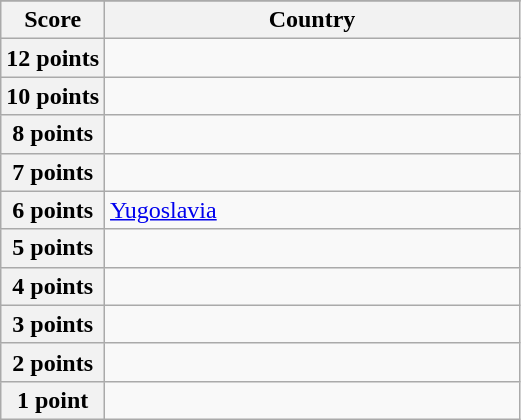<table class="wikitable">
<tr>
</tr>
<tr>
<th scope="col" width="20%">Score</th>
<th scope="col">Country</th>
</tr>
<tr>
<th scope="row">12 points</th>
<td></td>
</tr>
<tr>
<th scope="row">10 points</th>
<td></td>
</tr>
<tr>
<th scope="row">8 points</th>
<td></td>
</tr>
<tr>
<th scope="row">7 points</th>
<td></td>
</tr>
<tr>
<th scope="row">6 points</th>
<td> <a href='#'>Yugoslavia</a></td>
</tr>
<tr>
<th scope="row">5 points</th>
<td></td>
</tr>
<tr>
<th scope="row">4 points</th>
<td></td>
</tr>
<tr>
<th scope="row">3 points</th>
<td></td>
</tr>
<tr>
<th scope="row">2 points</th>
<td></td>
</tr>
<tr>
<th scope="row">1 point</th>
<td></td>
</tr>
</table>
